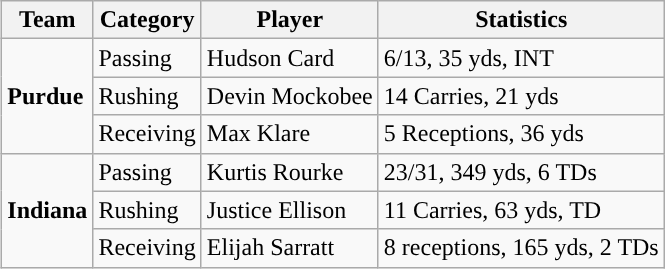<table class="wikitable" style="float: right;">
<tr>
<th>Team</th>
<th>Category</th>
<th>Player</th>
<th>Statistics</th>
</tr>
<tr>
<td rowspan=3><strong>Purdue</strong></td>
<td>Passing</td>
<td>Hudson Card</td>
<td>6/13, 35 yds, INT</td>
</tr>
<tr>
<td>Rushing</td>
<td>Devin Mockobee</td>
<td>14 Carries, 21 yds</td>
</tr>
<tr>
<td>Receiving</td>
<td>Max Klare</td>
<td>5 Receptions, 36 yds</td>
</tr>
<tr>
<td rowspan=3><strong>Indiana</strong></td>
<td>Passing</td>
<td>Kurtis Rourke</td>
<td>23/31, 349 yds, 6 TDs</td>
</tr>
<tr>
<td>Rushing</td>
<td>Justice Ellison</td>
<td>11 Carries, 63 yds, TD</td>
</tr>
<tr>
<td>Receiving</td>
<td>Elijah Sarratt</td>
<td>8 receptions, 165 yds, 2 TDs</td>
</tr>
</table>
